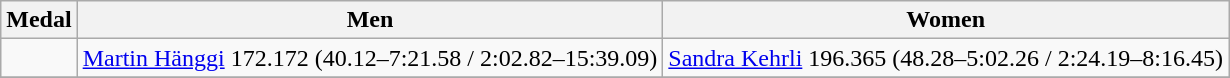<table class="wikitable">
<tr>
<th>Medal</th>
<th>Men</th>
<th>Women</th>
</tr>
<tr>
<td></td>
<td><a href='#'>Martin Hänggi</a> 172.172 (40.12–7:21.58 / 2:02.82–15:39.09)</td>
<td><a href='#'>Sandra Kehrli</a> 196.365 (48.28–5:02.26 / 2:24.19–8:16.45)</td>
</tr>
<tr>
</tr>
</table>
